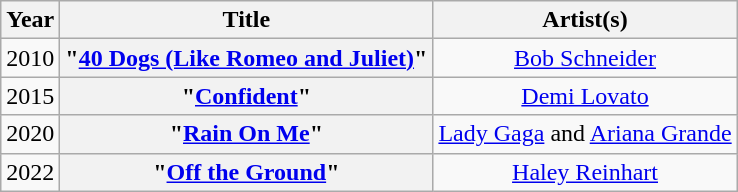<table class="wikitable plainrowheaders" style="text-align:center;">
<tr>
<th scope="col">Year</th>
<th scope="col">Title</th>
<th scope="col">Artist(s)</th>
</tr>
<tr>
<td>2010</td>
<th scope="row">"<a href='#'>40 Dogs (Like Romeo and Juliet)</a>"</th>
<td><a href='#'>Bob Schneider</a></td>
</tr>
<tr>
<td>2015</td>
<th scope="row">"<a href='#'>Confident</a>"</th>
<td><a href='#'>Demi Lovato</a></td>
</tr>
<tr>
<td>2020</td>
<th scope="row">"<a href='#'>Rain On Me</a>"</th>
<td><a href='#'>Lady Gaga</a> and <a href='#'>Ariana Grande</a></td>
</tr>
<tr>
<td>2022</td>
<th scope="row">"<a href='#'>Off the Ground</a>"</th>
<td><a href='#'>Haley Reinhart</a></td>
</tr>
</table>
